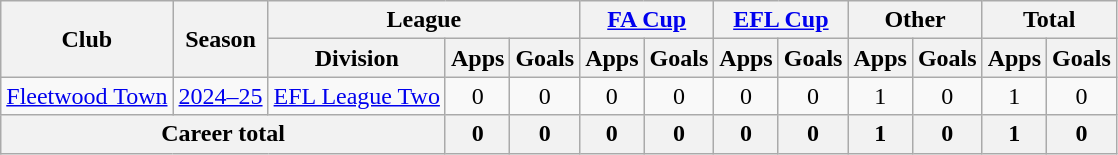<table class="wikitable" style="text-align:center;">
<tr>
<th rowspan="2">Club</th>
<th rowspan="2">Season</th>
<th colspan="3">League</th>
<th colspan="2"><a href='#'>FA Cup</a></th>
<th colspan="2"><a href='#'>EFL Cup</a></th>
<th colspan="2">Other</th>
<th colspan="2">Total</th>
</tr>
<tr>
<th>Division</th>
<th>Apps</th>
<th>Goals</th>
<th>Apps</th>
<th>Goals</th>
<th>Apps</th>
<th>Goals</th>
<th>Apps</th>
<th>Goals</th>
<th>Apps</th>
<th>Goals</th>
</tr>
<tr>
<td><a href='#'>Fleetwood Town</a></td>
<td><a href='#'>2024–25</a></td>
<td><a href='#'>EFL League Two</a></td>
<td>0</td>
<td>0</td>
<td>0</td>
<td>0</td>
<td>0</td>
<td>0</td>
<td>1</td>
<td>0</td>
<td>1</td>
<td>0</td>
</tr>
<tr>
<th colspan="3">Career total</th>
<th>0</th>
<th>0</th>
<th>0</th>
<th>0</th>
<th>0</th>
<th>0</th>
<th>1</th>
<th>0</th>
<th>1</th>
<th>0</th>
</tr>
</table>
